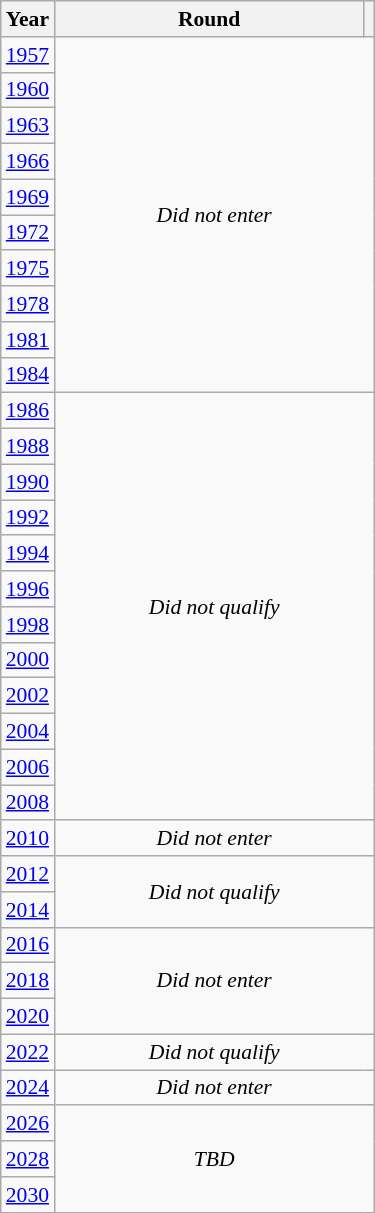<table class="wikitable" style="text-align: center; font-size:90%">
<tr>
<th>Year</th>
<th style="width:200px">Round</th>
<th></th>
</tr>
<tr>
<td><a href='#'>1957</a></td>
<td colspan="2" rowspan="10"><em>Did not enter</em></td>
</tr>
<tr>
<td><a href='#'>1960</a></td>
</tr>
<tr>
<td><a href='#'>1963</a></td>
</tr>
<tr>
<td><a href='#'>1966</a></td>
</tr>
<tr>
<td><a href='#'>1969</a></td>
</tr>
<tr>
<td><a href='#'>1972</a></td>
</tr>
<tr>
<td><a href='#'>1975</a></td>
</tr>
<tr>
<td><a href='#'>1978</a></td>
</tr>
<tr>
<td><a href='#'>1981</a></td>
</tr>
<tr>
<td><a href='#'>1984</a></td>
</tr>
<tr>
<td><a href='#'>1986</a></td>
<td colspan="2" rowspan="12"><em>Did not qualify</em></td>
</tr>
<tr>
<td><a href='#'>1988</a></td>
</tr>
<tr>
<td><a href='#'>1990</a></td>
</tr>
<tr>
<td><a href='#'>1992</a></td>
</tr>
<tr>
<td><a href='#'>1994</a></td>
</tr>
<tr>
<td><a href='#'>1996</a></td>
</tr>
<tr>
<td><a href='#'>1998</a></td>
</tr>
<tr>
<td><a href='#'>2000</a></td>
</tr>
<tr>
<td><a href='#'>2002</a></td>
</tr>
<tr>
<td><a href='#'>2004</a></td>
</tr>
<tr>
<td><a href='#'>2006</a></td>
</tr>
<tr>
<td><a href='#'>2008</a></td>
</tr>
<tr>
<td><a href='#'>2010</a></td>
<td colspan="2"><em>Did not enter</em></td>
</tr>
<tr>
<td><a href='#'>2012</a></td>
<td colspan="2" rowspan="2"><em>Did not qualify</em></td>
</tr>
<tr>
<td><a href='#'>2014</a></td>
</tr>
<tr>
<td><a href='#'>2016</a></td>
<td colspan="2" rowspan="3"><em>Did not enter</em></td>
</tr>
<tr>
<td><a href='#'>2018</a></td>
</tr>
<tr>
<td><a href='#'>2020</a></td>
</tr>
<tr>
<td><a href='#'>2022</a></td>
<td colspan="2"><em>Did not qualify</em></td>
</tr>
<tr>
<td><a href='#'>2024</a></td>
<td colspan="2"><em>Did not enter</em></td>
</tr>
<tr>
<td><a href='#'>2026</a></td>
<td colspan="2" rowspan="3"><em>TBD</em></td>
</tr>
<tr>
<td><a href='#'>2028</a></td>
</tr>
<tr>
<td><a href='#'>2030</a></td>
</tr>
</table>
